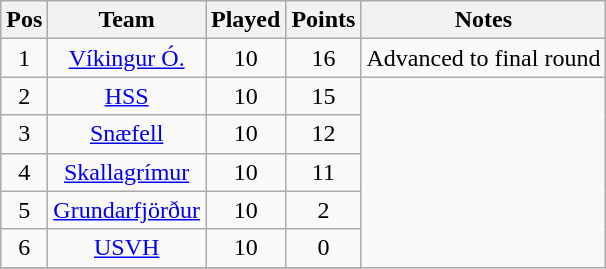<table class="wikitable" style="text-align: center;">
<tr>
<th>Pos</th>
<th>Team</th>
<th>Played</th>
<th>Points</th>
<th>Notes</th>
</tr>
<tr>
<td>1</td>
<td><a href='#'>Víkingur Ó.</a></td>
<td>10</td>
<td>16</td>
<td align="center" rowspan="1">Advanced to final round</td>
</tr>
<tr>
<td>2</td>
<td><a href='#'>HSS</a></td>
<td>10</td>
<td>15</td>
</tr>
<tr>
<td>3</td>
<td><a href='#'>Snæfell</a></td>
<td>10</td>
<td>12</td>
</tr>
<tr>
<td>4</td>
<td><a href='#'>Skallagrímur</a></td>
<td>10</td>
<td>11</td>
</tr>
<tr>
<td>5</td>
<td><a href='#'>Grundarfjörður</a></td>
<td>10</td>
<td>2</td>
</tr>
<tr>
<td>6</td>
<td><a href='#'>USVH</a></td>
<td>10</td>
<td>0</td>
</tr>
<tr>
</tr>
</table>
